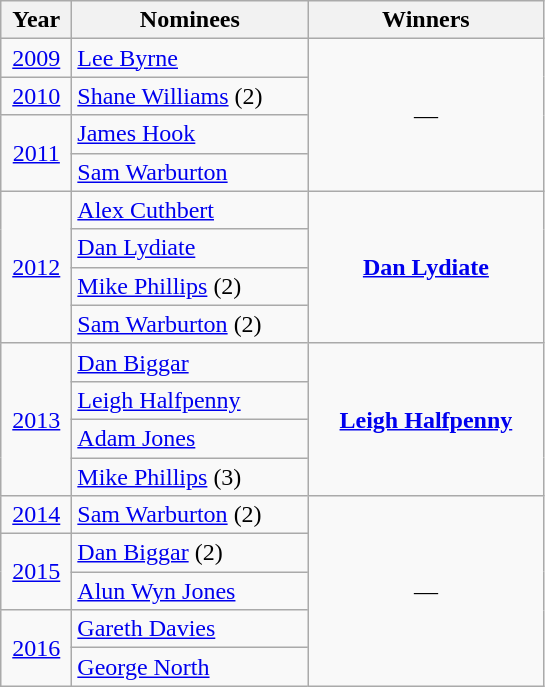<table class="wikitable">
<tr>
<th width=40>Year</th>
<th width=150>Nominees</th>
<th width=150>Winners</th>
</tr>
<tr>
<td align=center><a href='#'>2009</a></td>
<td><a href='#'>Lee Byrne</a></td>
<td align=center rowspan=4>—</td>
</tr>
<tr>
<td align=center><a href='#'>2010</a></td>
<td><a href='#'>Shane Williams</a> (2)</td>
</tr>
<tr>
<td align=center rowspan=2><a href='#'>2011</a></td>
<td><a href='#'>James Hook</a></td>
</tr>
<tr>
<td><a href='#'>Sam Warburton</a></td>
</tr>
<tr>
<td align=center rowspan=4><a href='#'>2012</a></td>
<td><a href='#'>Alex Cuthbert</a></td>
<td align=center rowspan=4><strong><a href='#'>Dan Lydiate</a></strong></td>
</tr>
<tr>
<td><a href='#'>Dan Lydiate</a></td>
</tr>
<tr>
<td><a href='#'>Mike Phillips</a> (2)</td>
</tr>
<tr>
<td><a href='#'>Sam Warburton</a> (2)</td>
</tr>
<tr>
<td align=center rowspan=4><a href='#'>2013</a></td>
<td><a href='#'>Dan Biggar</a></td>
<td align=center rowspan=4><strong><a href='#'>Leigh Halfpenny</a></strong></td>
</tr>
<tr>
<td><a href='#'>Leigh Halfpenny</a></td>
</tr>
<tr>
<td><a href='#'>Adam Jones</a></td>
</tr>
<tr>
<td><a href='#'>Mike Phillips</a> (3)</td>
</tr>
<tr>
<td align=center><a href='#'>2014</a></td>
<td><a href='#'>Sam Warburton</a> (2)</td>
<td align=center rowspan=5>—</td>
</tr>
<tr>
<td align=center rowspan=2><a href='#'>2015</a></td>
<td><a href='#'>Dan Biggar</a> (2)</td>
</tr>
<tr>
<td><a href='#'>Alun Wyn Jones</a></td>
</tr>
<tr>
<td align=center rowspan=2><a href='#'>2016</a></td>
<td><a href='#'>Gareth Davies</a></td>
</tr>
<tr>
<td><a href='#'>George North</a></td>
</tr>
</table>
